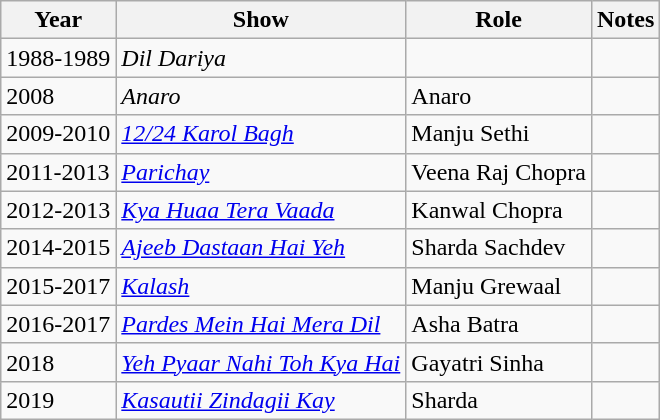<table class="wikitable sortable">
<tr>
<th>Year</th>
<th>Show</th>
<th>Role</th>
<th>Notes</th>
</tr>
<tr>
<td>1988-1989</td>
<td><em>Dil Dariya</em></td>
<td></td>
<td></td>
</tr>
<tr>
<td>2008</td>
<td><em>Anaro</em></td>
<td>Anaro</td>
<td></td>
</tr>
<tr>
<td>2009-2010</td>
<td><em><a href='#'>12/24 Karol Bagh</a></em></td>
<td>Manju Sethi</td>
<td></td>
</tr>
<tr>
<td>2011-2013</td>
<td><em><a href='#'>Parichay</a></em></td>
<td>Veena Raj Chopra</td>
<td></td>
</tr>
<tr>
<td>2012-2013</td>
<td><em><a href='#'>Kya Huaa Tera Vaada</a></em></td>
<td>Kanwal Chopra</td>
<td></td>
</tr>
<tr>
<td>2014-2015</td>
<td><em><a href='#'>Ajeeb Dastaan Hai Yeh</a></em></td>
<td>Sharda Sachdev</td>
<td></td>
</tr>
<tr>
<td>2015-2017</td>
<td><em><a href='#'>Kalash</a></em></td>
<td>Manju Grewaal</td>
<td></td>
</tr>
<tr>
<td>2016-2017</td>
<td><em><a href='#'>Pardes Mein Hai Mera Dil</a></em></td>
<td>Asha Batra</td>
<td></td>
</tr>
<tr>
<td>2018</td>
<td><em><a href='#'>Yeh Pyaar Nahi Toh Kya Hai</a></em></td>
<td>Gayatri Sinha</td>
<td></td>
</tr>
<tr>
<td>2019</td>
<td><em><a href='#'>Kasautii Zindagii Kay</a></em></td>
<td>Sharda</td>
<td></td>
</tr>
</table>
